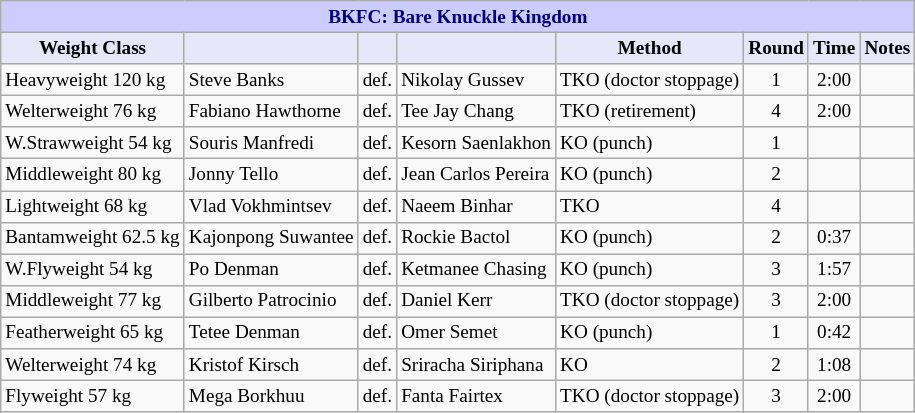<table class="wikitable" style="font-size: 80%;">
<tr>
<th colspan="8" style="background-color: #ccf; color: #000080; text-align: center;"><strong>BKFC: Bare Knuckle Kingdom</strong></th>
</tr>
<tr>
<th colspan="1" style="background-color: #E6E8FA; color: #000000; text-align: center;">Weight Class</th>
<th colspan="1" style="background-color: #E6E8FA; color: #000000; text-align: center;"></th>
<th colspan="1" style="background-color: #E6E8FA; color: #000000; text-align: center;"></th>
<th colspan="1" style="background-color: #E6E8FA; color: #000000; text-align: center;"></th>
<th colspan="1" style="background-color: #E6E8FA; color: #000000; text-align: center;">Method</th>
<th colspan="1" style="background-color: #E6E8FA; color: #000000; text-align: center;">Round</th>
<th colspan="1" style="background-color: #E6E8FA; color: #000000; text-align: center;">Time</th>
<th colspan="1" style="background-color: #E6E8FA; color: #000000; text-align: center;">Notes</th>
</tr>
<tr>
<td>Heavyweight 120 kg</td>
<td> Steve Banks</td>
<td align=center>def.</td>
<td> Nikolay Gussev</td>
<td>TKO (doctor stoppage)</td>
<td align=center>1</td>
<td align=center>2:00</td>
<td></td>
</tr>
<tr>
<td>Welterweight 76 kg</td>
<td> Fabiano Hawthorne</td>
<td align=center>def.</td>
<td> Tee Jay Chang</td>
<td>TKO (retirement)</td>
<td align=center>4</td>
<td align=center>2:00</td>
<td></td>
</tr>
<tr>
<td>W.Strawweight 54 kg</td>
<td> Souris Manfredi</td>
<td align=center>def.</td>
<td> Kesorn Saenlakhon</td>
<td>KO (punch)</td>
<td align=center>1</td>
<td align=center></td>
<td></td>
</tr>
<tr>
<td>Middleweight 80 kg</td>
<td> Jonny Tello</td>
<td align=center>def.</td>
<td> Jean Carlos Pereira</td>
<td>KO (punch)</td>
<td align=center>2</td>
<td align=center></td>
<td></td>
</tr>
<tr>
<td>Lightweight 68 kg</td>
<td> Vlad Vokhmintsev</td>
<td align=center>def.</td>
<td> Naeem Binhar</td>
<td>TKO</td>
<td align=center>4</td>
<td align=center></td>
<td></td>
</tr>
<tr>
<td>Bantamweight 62.5 kg</td>
<td> Kajonpong Suwantee</td>
<td align=center>def.</td>
<td> Rockie Bactol</td>
<td>KO (punch)</td>
<td align=center>2</td>
<td align=center>0:37</td>
<td></td>
</tr>
<tr>
<td>W.Flyweight 54 kg</td>
<td> Po Denman</td>
<td align=center>def.</td>
<td> Ketmanee Chasing</td>
<td>KO (punch)</td>
<td align=center>3</td>
<td align=center>1:57</td>
<td></td>
</tr>
<tr>
<td>Middleweight 77 kg</td>
<td> Gilberto Patrocinio</td>
<td align=center>def.</td>
<td> Daniel Kerr</td>
<td>TKO (doctor stoppage)</td>
<td align=center>3</td>
<td align=center>2:00</td>
<td></td>
</tr>
<tr>
<td>Featherweight 65 kg</td>
<td> Tetee Denman</td>
<td align=center>def.</td>
<td> Omer Semet</td>
<td>KO (punch)</td>
<td align=center>1</td>
<td align=center>0:42</td>
<td></td>
</tr>
<tr>
<td>Welterweight 74 kg</td>
<td> Kristof Kirsch</td>
<td align=center>def.</td>
<td> Sriracha Siriphana</td>
<td>KO</td>
<td align=center>2</td>
<td align=center>1:08</td>
<td></td>
</tr>
<tr>
<td>Flyweight 57 kg</td>
<td> Mega Borkhuu</td>
<td align=center>def.</td>
<td> Fanta Fairtex</td>
<td>TKO (doctor stoppage)</td>
<td align=center>3</td>
<td align=center>2:00</td>
<td></td>
</tr>
</table>
